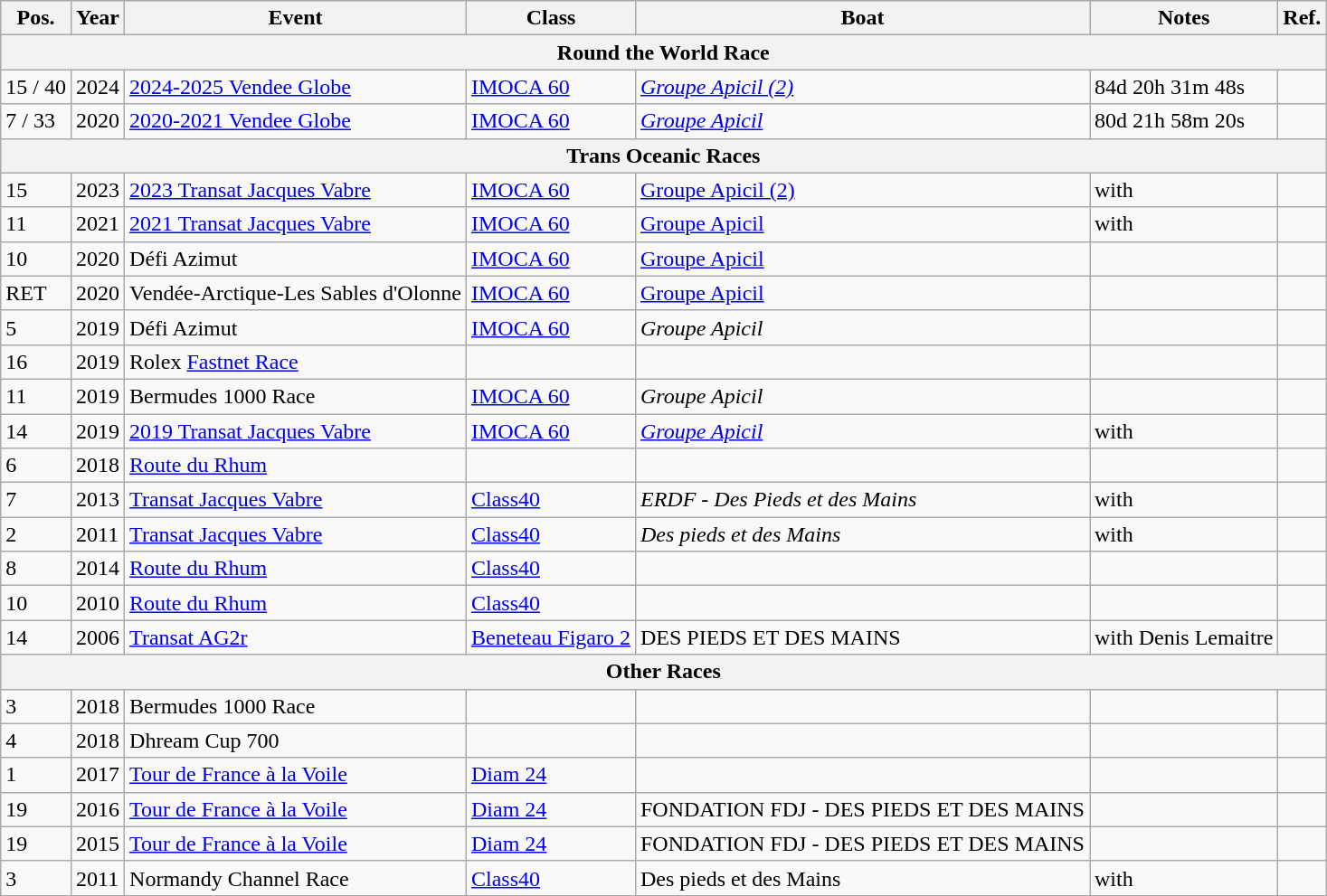<table class="wikitable sortable">
<tr>
<th>Pos.</th>
<th>Year</th>
<th>Event</th>
<th>Class</th>
<th>Boat</th>
<th>Notes</th>
<th>Ref.</th>
</tr>
<tr>
<th colspan=7>Round the World Race</th>
</tr>
<tr>
<td>15 / 40</td>
<td>2024</td>
<td><a href='#'>2024-2025 Vendee Globe</a></td>
<td><a href='#'>IMOCA 60</a></td>
<td><em><a href='#'>Groupe Apicil (2)</a></em></td>
<td>84d 20h 31m 48s</td>
<td></td>
</tr>
<tr>
<td>7 / 33</td>
<td>2020</td>
<td><a href='#'>2020-2021 Vendee Globe</a></td>
<td><a href='#'>IMOCA 60</a></td>
<td><em><a href='#'>Groupe Apicil</a></em></td>
<td>80d 21h 58m 20s</td>
<td></td>
</tr>
<tr>
<th colspan=7>Trans Oceanic Races</th>
</tr>
<tr>
<td>15</td>
<td>2023</td>
<td><a href='#'>2023 Transat Jacques Vabre</a></td>
<td><a href='#'>IMOCA 60</a></td>
<td><a href='#'>Groupe Apicil (2)</a></td>
<td>with </td>
<td></td>
</tr>
<tr>
<td>11</td>
<td>2021</td>
<td><a href='#'>2021 Transat Jacques Vabre</a></td>
<td><a href='#'>IMOCA 60</a></td>
<td><a href='#'>Groupe Apicil</a></td>
<td>with </td>
<td></td>
</tr>
<tr>
<td>10</td>
<td>2020</td>
<td>Défi Azimut</td>
<td><a href='#'>IMOCA 60</a></td>
<td><a href='#'>Groupe Apicil</a></td>
<td></td>
<td></td>
</tr>
<tr>
<td>RET</td>
<td>2020</td>
<td>Vendée-Arctique-Les Sables d'Olonne</td>
<td><a href='#'>IMOCA 60</a></td>
<td><a href='#'>Groupe Apicil</a></td>
<td></td>
<td></td>
</tr>
<tr>
<td>5</td>
<td>2019</td>
<td>Défi Azimut</td>
<td><a href='#'>IMOCA 60</a></td>
<td><em>Groupe Apicil</em></td>
<td></td>
<td></td>
</tr>
<tr>
<td>16</td>
<td>2019</td>
<td>Rolex <a href='#'>Fastnet Race</a></td>
<td></td>
<td></td>
<td></td>
<td></td>
</tr>
<tr>
<td>11</td>
<td>2019</td>
<td>Bermudes 1000 Race</td>
<td><a href='#'>IMOCA 60</a></td>
<td><em>Groupe Apicil</em></td>
<td></td>
<td></td>
</tr>
<tr>
<td>14</td>
<td>2019</td>
<td><a href='#'>2019 Transat Jacques Vabre</a></td>
<td><a href='#'>IMOCA 60</a></td>
<td><em><a href='#'>Groupe Apicil</a></em></td>
<td>with </td>
<td></td>
</tr>
<tr>
<td>6</td>
<td>2018</td>
<td><a href='#'>Route du Rhum</a></td>
<td></td>
<td></td>
<td></td>
<td></td>
</tr>
<tr>
<td>7</td>
<td>2013</td>
<td><a href='#'>Transat Jacques Vabre</a></td>
<td><a href='#'>Class40</a></td>
<td><em>ERDF - Des Pieds et des Mains</em></td>
<td>with </td>
<td></td>
</tr>
<tr>
<td>2</td>
<td>2011</td>
<td><a href='#'>Transat Jacques Vabre</a></td>
<td><a href='#'>Class40</a></td>
<td><em>Des pieds et des Mains</em></td>
<td>with </td>
<td></td>
</tr>
<tr>
<td>8</td>
<td>2014</td>
<td><a href='#'>Route du Rhum</a></td>
<td><a href='#'>Class40</a></td>
<td></td>
<td></td>
<td></td>
</tr>
<tr>
<td>10</td>
<td>2010</td>
<td><a href='#'>Route du Rhum</a></td>
<td><a href='#'>Class40</a></td>
<td></td>
<td></td>
<td></td>
</tr>
<tr>
<td>14</td>
<td>2006</td>
<td><a href='#'>Transat AG2r</a></td>
<td><a href='#'>Beneteau Figaro 2</a></td>
<td>DES PIEDS ET DES MAINS</td>
<td>with Denis Lemaitre</td>
<td></td>
</tr>
<tr>
<th colspan=7>Other Races</th>
</tr>
<tr>
<td>3</td>
<td>2018</td>
<td>Bermudes 1000 Race</td>
<td></td>
<td></td>
<td></td>
<td></td>
</tr>
<tr>
<td>4</td>
<td>2018</td>
<td>Dhream Cup 700</td>
<td></td>
<td></td>
<td></td>
<td></td>
</tr>
<tr>
<td>1</td>
<td>2017</td>
<td><a href='#'>Tour de France à la Voile</a></td>
<td><a href='#'>Diam 24</a></td>
<td></td>
<td></td>
<td></td>
</tr>
<tr>
<td>19</td>
<td>2016</td>
<td><a href='#'>Tour de France à la Voile</a></td>
<td><a href='#'>Diam 24</a></td>
<td>FONDATION FDJ - DES PIEDS ET DES MAINS</td>
<td></td>
<td></td>
</tr>
<tr>
<td>19</td>
<td>2015</td>
<td><a href='#'>Tour de France à la Voile</a></td>
<td><a href='#'>Diam 24</a></td>
<td>FONDATION FDJ - DES PIEDS ET DES MAINS</td>
<td></td>
<td></td>
</tr>
<tr>
<td>3</td>
<td>2011</td>
<td>Normandy Channel Race</td>
<td><a href='#'>Class40</a></td>
<td>Des pieds et des Mains</td>
<td>with </td>
<td></td>
</tr>
</table>
